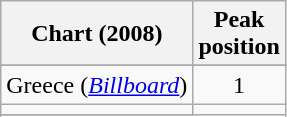<table class="wikitable sortable">
<tr>
<th>Chart (2008)</th>
<th>Peak<br>position</th>
</tr>
<tr>
</tr>
<tr>
</tr>
<tr>
</tr>
<tr>
<td>Greece (<em><a href='#'>Billboard</a></em>)</td>
<td align=center>1</td>
</tr>
<tr>
<td></td>
</tr>
<tr>
</tr>
<tr>
</tr>
<tr>
</tr>
</table>
